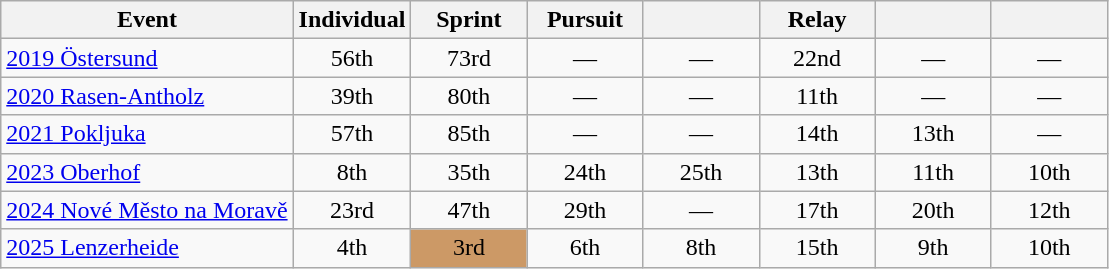<table class="wikitable" style="text-align: center;">
<tr ">
<th>Event</th>
<th style="width:70px;">Individual</th>
<th style="width:70px;">Sprint</th>
<th style="width:70px;">Pursuit</th>
<th style="width:70px;"></th>
<th style="width:70px;">Relay</th>
<th style="width:70px;"></th>
<th style="width:70px;"></th>
</tr>
<tr>
<td align="left"> <a href='#'>2019 Östersund</a></td>
<td>56th</td>
<td>73rd</td>
<td>—</td>
<td>—</td>
<td>22nd</td>
<td>—</td>
<td>—</td>
</tr>
<tr>
<td align="left"> <a href='#'>2020 Rasen-Antholz</a></td>
<td>39th</td>
<td>80th</td>
<td>—</td>
<td>—</td>
<td>11th</td>
<td>—</td>
<td>—</td>
</tr>
<tr>
<td align="left"> <a href='#'>2021 Pokljuka</a></td>
<td>57th</td>
<td>85th</td>
<td>—</td>
<td>—</td>
<td>14th</td>
<td>13th</td>
<td>—</td>
</tr>
<tr>
<td align="left"> <a href='#'>2023 Oberhof</a></td>
<td>8th</td>
<td>35th</td>
<td>24th</td>
<td>25th</td>
<td>13th</td>
<td>11th</td>
<td>10th</td>
</tr>
<tr>
<td align="left"> <a href='#'>2024 Nové Město na Moravě</a></td>
<td>23rd</td>
<td>47th</td>
<td>29th</td>
<td>—</td>
<td>17th</td>
<td>20th</td>
<td>12th</td>
</tr>
<tr>
<td align="left"> <a href='#'>2025 Lenzerheide</a></td>
<td>4th</td>
<td align=center bgcolor="cc9966">3rd</td>
<td>6th</td>
<td>8th</td>
<td>15th</td>
<td>9th</td>
<td>10th</td>
</tr>
</table>
